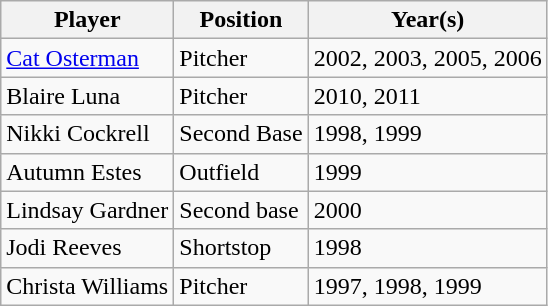<table class="wikitable">
<tr>
<th>Player</th>
<th>Position</th>
<th>Year(s)</th>
</tr>
<tr>
<td><a href='#'>Cat Osterman</a></td>
<td>Pitcher</td>
<td>2002, 2003, 2005, 2006</td>
</tr>
<tr>
<td>Blaire Luna</td>
<td>Pitcher</td>
<td>2010, 2011</td>
</tr>
<tr>
<td>Nikki Cockrell</td>
<td>Second Base</td>
<td>1998, 1999</td>
</tr>
<tr>
<td>Autumn Estes</td>
<td>Outfield</td>
<td>1999</td>
</tr>
<tr>
<td>Lindsay Gardner</td>
<td>Second base</td>
<td>2000</td>
</tr>
<tr>
<td>Jodi Reeves</td>
<td>Shortstop</td>
<td>1998</td>
</tr>
<tr>
<td>Christa Williams</td>
<td>Pitcher</td>
<td>1997, 1998, 1999</td>
</tr>
</table>
